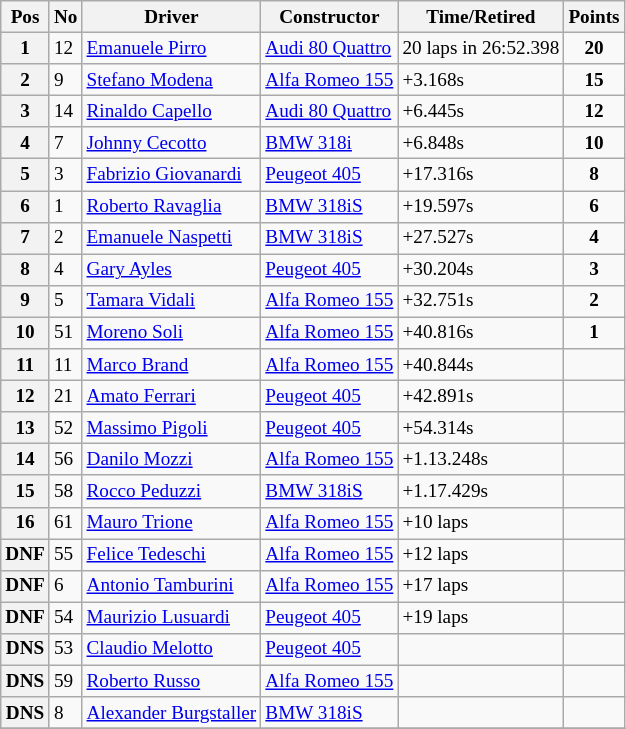<table class="wikitable" style="font-size: 80%;">
<tr>
<th>Pos</th>
<th>No</th>
<th>Driver</th>
<th>Constructor</th>
<th>Time/Retired</th>
<th>Points</th>
</tr>
<tr>
<th>1</th>
<td>12</td>
<td> <a href='#'>Emanuele Pirro</a></td>
<td><a href='#'>Audi 80 Quattro</a></td>
<td>20 laps in 26:52.398</td>
<td align=center><strong>20</strong></td>
</tr>
<tr>
<th>2</th>
<td>9</td>
<td> <a href='#'>Stefano Modena</a></td>
<td><a href='#'>Alfa Romeo 155</a></td>
<td>+3.168s</td>
<td align=center><strong>15</strong></td>
</tr>
<tr>
<th>3</th>
<td>14</td>
<td> <a href='#'>Rinaldo Capello</a></td>
<td><a href='#'>Audi 80 Quattro</a></td>
<td>+6.445s</td>
<td align=center><strong>12</strong></td>
</tr>
<tr>
<th>4</th>
<td>7</td>
<td> <a href='#'>Johnny Cecotto</a></td>
<td><a href='#'>BMW 318i</a></td>
<td>+6.848s</td>
<td align=center><strong>10</strong></td>
</tr>
<tr>
<th>5</th>
<td>3</td>
<td> <a href='#'>Fabrizio Giovanardi</a></td>
<td><a href='#'>Peugeot 405</a></td>
<td>+17.316s</td>
<td align=center><strong>8</strong></td>
</tr>
<tr>
<th>6</th>
<td>1</td>
<td> <a href='#'>Roberto Ravaglia</a></td>
<td><a href='#'>BMW 318iS</a></td>
<td>+19.597s</td>
<td align=center><strong>6</strong></td>
</tr>
<tr>
<th>7</th>
<td>2</td>
<td> <a href='#'>Emanuele Naspetti</a></td>
<td><a href='#'>BMW 318iS</a></td>
<td>+27.527s</td>
<td align=center><strong>4</strong></td>
</tr>
<tr>
<th>8</th>
<td>4</td>
<td> <a href='#'>Gary Ayles</a></td>
<td><a href='#'>Peugeot 405</a></td>
<td>+30.204s</td>
<td align=center><strong>3</strong></td>
</tr>
<tr>
<th>9</th>
<td>5</td>
<td> <a href='#'>Tamara Vidali</a></td>
<td><a href='#'>Alfa Romeo 155</a></td>
<td>+32.751s</td>
<td align=center><strong>2</strong></td>
</tr>
<tr>
<th>10</th>
<td>51</td>
<td> <a href='#'>Moreno Soli</a></td>
<td><a href='#'>Alfa Romeo 155</a></td>
<td>+40.816s</td>
<td align=center><strong>1</strong></td>
</tr>
<tr>
<th>11</th>
<td>11</td>
<td> <a href='#'>Marco Brand</a></td>
<td><a href='#'>Alfa Romeo 155</a></td>
<td>+40.844s</td>
<td></td>
</tr>
<tr>
<th>12</th>
<td>21</td>
<td> <a href='#'>Amato Ferrari</a></td>
<td><a href='#'>Peugeot 405</a></td>
<td>+42.891s</td>
<td></td>
</tr>
<tr>
<th>13</th>
<td>52</td>
<td> <a href='#'>Massimo Pigoli</a></td>
<td><a href='#'>Peugeot 405</a></td>
<td>+54.314s</td>
<td></td>
</tr>
<tr>
<th>14</th>
<td>56</td>
<td> <a href='#'>Danilo Mozzi</a></td>
<td><a href='#'>Alfa Romeo 155</a></td>
<td>+1.13.248s</td>
<td></td>
</tr>
<tr>
<th>15</th>
<td>58</td>
<td> <a href='#'>Rocco Peduzzi</a></td>
<td><a href='#'>BMW 318iS</a></td>
<td>+1.17.429s</td>
<td></td>
</tr>
<tr>
<th>16</th>
<td>61</td>
<td> <a href='#'>Mauro Trione</a></td>
<td><a href='#'>Alfa Romeo 155</a></td>
<td>+10 laps</td>
<td></td>
</tr>
<tr>
<th>DNF</th>
<td>55</td>
<td> <a href='#'>Felice Tedeschi</a></td>
<td><a href='#'>Alfa Romeo 155</a></td>
<td>+12 laps</td>
<td></td>
</tr>
<tr>
<th>DNF</th>
<td>6</td>
<td> <a href='#'>Antonio Tamburini</a></td>
<td><a href='#'>Alfa Romeo 155</a></td>
<td>+17 laps</td>
<td></td>
</tr>
<tr>
<th>DNF</th>
<td>54</td>
<td> <a href='#'>Maurizio Lusuardi</a></td>
<td><a href='#'>Peugeot 405</a></td>
<td>+19 laps</td>
<td></td>
</tr>
<tr>
<th>DNS</th>
<td>53</td>
<td> <a href='#'>Claudio Melotto</a></td>
<td><a href='#'>Peugeot 405</a></td>
<td></td>
<td></td>
</tr>
<tr>
<th>DNS</th>
<td>59</td>
<td> <a href='#'>Roberto Russo</a></td>
<td><a href='#'>Alfa Romeo 155</a></td>
<td></td>
<td></td>
</tr>
<tr>
<th>DNS</th>
<td>8</td>
<td> <a href='#'> Alexander Burgstaller</a></td>
<td><a href='#'>BMW 318iS</a></td>
<td></td>
<td></td>
</tr>
<tr>
</tr>
</table>
